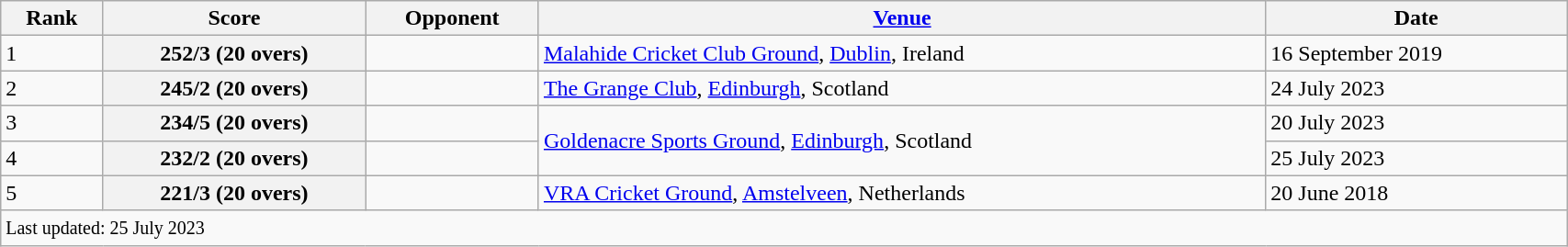<table class="wikitable" style="width:90%;">
<tr>
<th>Rank</th>
<th>Score</th>
<th>Opponent</th>
<th><a href='#'>Venue</a></th>
<th>Date</th>
</tr>
<tr>
<td>1</td>
<th>252/3 (20 overs)</th>
<td></td>
<td><a href='#'>Malahide Cricket Club Ground</a>, <a href='#'>Dublin</a>, Ireland</td>
<td>16 September 2019</td>
</tr>
<tr>
<td>2</td>
<th>245/2 (20 overs)</th>
<td></td>
<td><a href='#'>The Grange Club</a>, <a href='#'>Edinburgh</a>, Scotland</td>
<td>24 July 2023</td>
</tr>
<tr>
<td>3</td>
<th>234/5 (20 overs)</th>
<td></td>
<td rowspan=2><a href='#'>Goldenacre Sports Ground</a>, <a href='#'>Edinburgh</a>, Scotland</td>
<td>20 July 2023</td>
</tr>
<tr>
<td>4</td>
<th>232/2 (20 overs)</th>
<td></td>
<td>25 July 2023</td>
</tr>
<tr>
<td>5</td>
<th>221/3 (20 overs)</th>
<td></td>
<td><a href='#'>VRA Cricket Ground</a>, <a href='#'>Amstelveen</a>, Netherlands</td>
<td>20 June 2018</td>
</tr>
<tr>
<td colspan=5><small>Last updated: 25 July 2023</small></td>
</tr>
</table>
